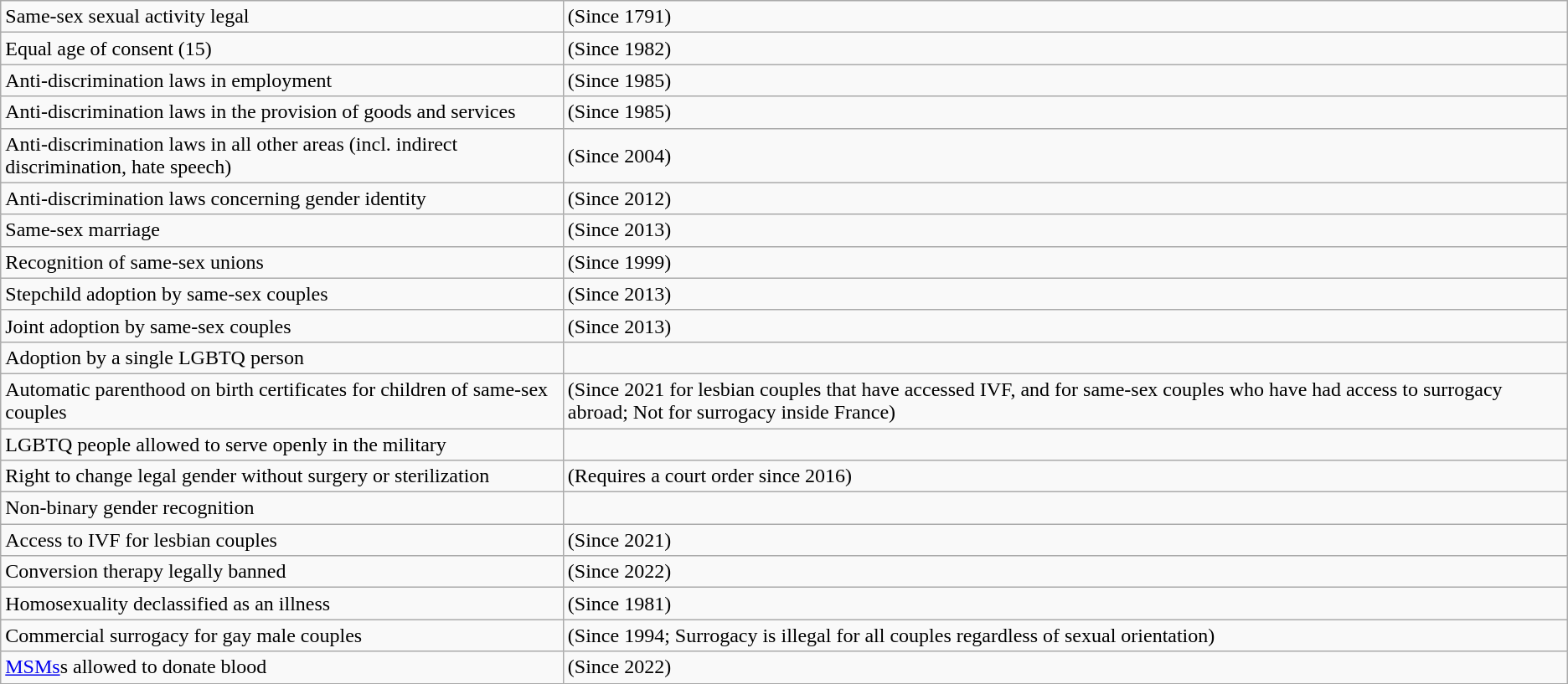<table class="wikitable">
<tr>
<td>Same-sex sexual activity legal</td>
<td> (Since 1791)</td>
</tr>
<tr>
<td>Equal age of consent (15)</td>
<td> (Since 1982)</td>
</tr>
<tr>
<td>Anti-discrimination laws in employment</td>
<td> (Since 1985)</td>
</tr>
<tr>
<td>Anti-discrimination laws in the provision of goods and services</td>
<td> (Since 1985)</td>
</tr>
<tr>
<td>Anti-discrimination laws in all other areas (incl. indirect discrimination, hate speech)</td>
<td> (Since 2004)</td>
</tr>
<tr>
<td>Anti-discrimination laws concerning gender identity</td>
<td> (Since 2012)</td>
</tr>
<tr>
<td>Same-sex marriage</td>
<td> (Since 2013)</td>
</tr>
<tr>
<td>Recognition of same-sex unions</td>
<td> (Since 1999)</td>
</tr>
<tr>
<td>Stepchild adoption by same-sex couples</td>
<td> (Since 2013)</td>
</tr>
<tr>
<td>Joint adoption by same-sex couples</td>
<td> (Since 2013)</td>
</tr>
<tr>
<td>Adoption by a single LGBTQ person</td>
<td></td>
</tr>
<tr>
<td>Automatic parenthood on birth certificates for children of same-sex couples</td>
<td> (Since 2021 for lesbian couples that have accessed IVF, and for same-sex couples who have had access to surrogacy abroad; Not for surrogacy inside France)</td>
</tr>
<tr>
<td>LGBTQ people allowed to serve openly in the military</td>
<td></td>
</tr>
<tr>
<td>Right to change legal gender without surgery or sterilization</td>
<td> (Requires a court order since 2016)</td>
</tr>
<tr>
<td>Non-binary gender recognition</td>
<td></td>
</tr>
<tr>
<td>Access to IVF for lesbian couples</td>
<td> (Since 2021)</td>
</tr>
<tr>
<td>Conversion therapy legally banned</td>
<td> (Since 2022)</td>
</tr>
<tr>
<td>Homosexuality declassified as an illness</td>
<td> (Since 1981)</td>
</tr>
<tr>
<td>Commercial surrogacy for gay male couples</td>
<td> (Since 1994; Surrogacy is illegal for all couples regardless of sexual orientation)</td>
</tr>
<tr>
<td><a href='#'>MSMs</a>s allowed to donate blood</td>
<td> (Since 2022)</td>
</tr>
</table>
